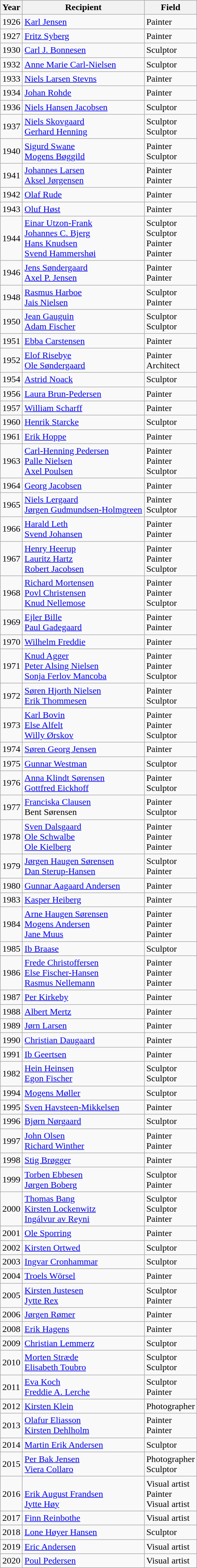<table class="wikitable">
<tr>
<th>Year</th>
<th>Recipient</th>
<th>Field</th>
</tr>
<tr>
<td>1926</td>
<td><a href='#'>Karl Jensen</a></td>
<td>Painter</td>
</tr>
<tr>
<td>1927</td>
<td><a href='#'>Fritz Syberg</a></td>
<td>Painter</td>
</tr>
<tr>
<td>1930</td>
<td><a href='#'>Carl J. Bonnesen</a></td>
<td>Sculptor</td>
</tr>
<tr>
<td>1932</td>
<td><a href='#'>Anne Marie Carl-Nielsen</a></td>
<td>Sculptor</td>
</tr>
<tr>
<td>1933</td>
<td><a href='#'>Niels Larsen Stevns</a></td>
<td>Painter</td>
</tr>
<tr>
<td>1934</td>
<td><a href='#'>Johan Rohde</a></td>
<td>Painter</td>
</tr>
<tr>
<td>1936</td>
<td><a href='#'>Niels Hansen Jacobsen</a></td>
<td>Sculptor</td>
</tr>
<tr>
<td>1937</td>
<td><a href='#'>Niels Skovgaard</a><br><a href='#'>Gerhard Henning</a></td>
<td>Sculptor<br>Sculptor</td>
</tr>
<tr>
<td>1940</td>
<td><a href='#'>Sigurd Swane</a><br><a href='#'>Mogens Bøggild</a></td>
<td>Painter<br>Sculptor</td>
</tr>
<tr>
<td>1941</td>
<td><a href='#'>Johannes Larsen</a><br><a href='#'>Aksel Jørgensen</a></td>
<td>Painter<br>Painter</td>
</tr>
<tr>
<td>1942</td>
<td><a href='#'>Olaf Rude</a></td>
<td>Painter</td>
</tr>
<tr>
<td>1943</td>
<td><a href='#'>Oluf Høst</a></td>
<td>Painter</td>
</tr>
<tr>
<td>1944</td>
<td><a href='#'>Einar Utzon-Frank</a><br><a href='#'>Johannes C. Bjerg</a><br><a href='#'>Hans Knudsen</a><br><a href='#'>Svend Hammershøi</a></td>
<td>Sculptor<br>Sculptor<br>Painter<br>Painter</td>
</tr>
<tr>
<td>1946</td>
<td><a href='#'>Jens Søndergaard</a><br><a href='#'>Axel P. Jensen</a></td>
<td>Painter<br>Painter</td>
</tr>
<tr>
<td>1948</td>
<td><a href='#'>Rasmus Harboe</a><br><a href='#'>Jais Nielsen</a></td>
<td>Sculptor<br>Painter</td>
</tr>
<tr>
<td>1950</td>
<td><a href='#'>Jean Gauguin</a><br><a href='#'>Adam Fischer</a></td>
<td>Sculptor<br>Sculptor</td>
</tr>
<tr>
<td>1951</td>
<td><a href='#'>Ebba Carstensen</a></td>
<td>Painter</td>
</tr>
<tr>
<td>1952</td>
<td><a href='#'>Elof Risebye</a><br><a href='#'>Ole Søndergaard</a></td>
<td>Painter<br>Architect</td>
</tr>
<tr>
<td>1954</td>
<td><a href='#'>Astrid Noack</a></td>
<td>Sculptor</td>
</tr>
<tr>
<td>1956</td>
<td><a href='#'>Laura Brun-Pedersen</a></td>
<td>Painter</td>
</tr>
<tr>
<td>1957</td>
<td><a href='#'>William Scharff</a></td>
<td>Painter</td>
</tr>
<tr>
<td>1960</td>
<td><a href='#'>Henrik Starcke</a></td>
<td>Sculptor</td>
</tr>
<tr>
<td>1961</td>
<td><a href='#'>Erik Hoppe</a></td>
<td>Painter</td>
</tr>
<tr>
<td>1963</td>
<td><a href='#'>Carl-Henning Pedersen</a><br><a href='#'>Palle Nielsen</a><br><a href='#'>Axel Poulsen</a></td>
<td>Painter<br>Painter<br>Sculptor</td>
</tr>
<tr>
<td>1964</td>
<td><a href='#'>Georg Jacobsen</a></td>
<td>Painter</td>
</tr>
<tr>
<td>1965</td>
<td><a href='#'>Niels Lergaard</a><br><a href='#'>Jørgen Gudmundsen-Holmgreen</a></td>
<td>Painter<br>Sculptor</td>
</tr>
<tr>
<td>1966</td>
<td><a href='#'>Harald Leth</a><br><a href='#'>Svend Johansen  </a></td>
<td>Painter<br>Painter</td>
</tr>
<tr>
<td>1967</td>
<td><a href='#'>Henry Heerup</a><br><a href='#'>Lauritz Hartz</a><br><a href='#'>Robert Jacobsen</a></td>
<td>Painter<br>Painter<br>Sculptor</td>
</tr>
<tr>
<td>1968</td>
<td><a href='#'>Richard Mortensen</a><br><a href='#'>Povl Christensen</a><br><a href='#'>Knud Nellemose</a></td>
<td>Painter<br>Painter<br>Sculptor</td>
</tr>
<tr>
<td>1969</td>
<td><a href='#'>Ejler Bille</a><br><a href='#'>Paul Gadegaard</a></td>
<td>Painter<br>Painter</td>
</tr>
<tr>
<td>1970</td>
<td><a href='#'>Wilhelm Freddie</a></td>
<td>Painter</td>
</tr>
<tr>
<td>1971</td>
<td><a href='#'>Knud Agger</a><br><a href='#'>Peter Alsing Nielsen</a><br><a href='#'>Sonja Ferlov Mancoba</a></td>
<td>Painter<br>Painter<br>Sculptor</td>
</tr>
<tr>
<td>1972</td>
<td><a href='#'>Søren Hjorth Nielsen</a><br><a href='#'>Erik Thommesen</a></td>
<td>Painter<br>Sculptor</td>
</tr>
<tr>
<td>1973</td>
<td><a href='#'>Karl Bovin</a><br><a href='#'>Else Alfelt</a><br><a href='#'>Willy Ørskov </a></td>
<td>Painter<br>Painter<br>Sculptor</td>
</tr>
<tr>
<td>1974</td>
<td><a href='#'>Søren Georg Jensen</a></td>
<td>Painter</td>
</tr>
<tr>
<td>1975</td>
<td><a href='#'>Gunnar Westman</a></td>
<td>Sculptor</td>
</tr>
<tr>
<td>1976</td>
<td><a href='#'>Anna Klindt Sørensen</a><br><a href='#'>Gottfred Eickhoff</a></td>
<td>Painter<br>Sculptor</td>
</tr>
<tr>
<td>1977</td>
<td><a href='#'>Franciska Clausen</a><br>Bent Sørensen</td>
<td>Painter<br>Sculptor</td>
</tr>
<tr>
<td>1978</td>
<td><a href='#'>Sven Dalsgaard</a><br><a href='#'>Ole Schwalbe</a><br><a href='#'>Ole Kielberg</a></td>
<td>Painter<br>Painter<br>Painter</td>
</tr>
<tr>
<td>1979</td>
<td><a href='#'>Jørgen Haugen Sørensen</a><br><a href='#'>Dan Sterup-Hansen</a></td>
<td>Sculptor<br>Painter</td>
</tr>
<tr>
<td>1980</td>
<td><a href='#'>Gunnar Aagaard Andersen</a></td>
<td>Painter</td>
</tr>
<tr>
<td>1983</td>
<td><a href='#'>Kasper Heiberg</a></td>
<td>Painter</td>
</tr>
<tr>
<td>1984</td>
<td><a href='#'>Arne Haugen Sørensen</a><br><a href='#'>Mogens Andersen</a><br><a href='#'>Jane Muus</a></td>
<td>Painter<br>Painter<br>Painter</td>
</tr>
<tr>
<td>1985</td>
<td><a href='#'>Ib Braase</a></td>
<td>Sculptor</td>
</tr>
<tr>
<td>1986</td>
<td><a href='#'>Frede Christoffersen</a><br><a href='#'>Else Fischer-Hansen</a><br><a href='#'>Rasmus Nellemann</a></td>
<td>Painter<br>Painter<br>Painter</td>
</tr>
<tr>
<td>1987</td>
<td><a href='#'>Per Kirkeby</a></td>
<td>Painter</td>
</tr>
<tr>
<td>1988</td>
<td><a href='#'>Albert Mertz</a></td>
<td>Painter</td>
</tr>
<tr>
<td>1989</td>
<td><a href='#'>Jørn Larsen</a></td>
<td>Painter</td>
</tr>
<tr>
<td>1990</td>
<td><a href='#'>Christian Daugaard</a></td>
<td>Painter</td>
</tr>
<tr>
<td>1991</td>
<td><a href='#'>Ib Geertsen</a></td>
<td>Painter</td>
</tr>
<tr>
<td>1982</td>
<td><a href='#'>Hein Heinsen</a><br><a href='#'>Egon Fischer</a></td>
<td>Sculptor<br>Sculptor</td>
</tr>
<tr>
<td>1994</td>
<td><a href='#'>Mogens Møller</a></td>
<td>Sculptor</td>
</tr>
<tr>
<td>1995</td>
<td><a href='#'>Sven Havsteen-Mikkelsen</a></td>
<td>Painter</td>
</tr>
<tr>
<td>1996</td>
<td><a href='#'>Bjørn Nørgaard</a></td>
<td>Sculptor</td>
</tr>
<tr>
<td>1997</td>
<td><a href='#'>John Olsen</a><br><a href='#'>Richard Winther</a></td>
<td>Painter<br>Painter</td>
</tr>
<tr>
<td>1998</td>
<td><a href='#'>Stig Brøgger</a></td>
<td>Painter</td>
</tr>
<tr>
<td>1999</td>
<td><a href='#'>Torben Ebbesen</a><br><a href='#'>Jørgen Boberg</a></td>
<td>Sculptor<br>Painter</td>
</tr>
<tr>
<td>2000</td>
<td><a href='#'>Thomas Bang</a><br><a href='#'>Kirsten Lockenwitz</a><br><a href='#'>Ingálvur av Reyni </a></td>
<td>Sculptor<br>Sculptor<br>Painter</td>
</tr>
<tr>
<td>2001</td>
<td><a href='#'>Ole Sporring</a></td>
<td>Painter</td>
</tr>
<tr>
<td>2002</td>
<td><a href='#'>Kirsten Ortwed</a></td>
<td>Sculptor</td>
</tr>
<tr>
<td>2003</td>
<td><a href='#'>Ingvar Cronhammar</a></td>
<td>Sculptor</td>
</tr>
<tr>
<td>2004</td>
<td><a href='#'>Troels Wörsel</a></td>
<td>Painter</td>
</tr>
<tr>
<td>2005</td>
<td><a href='#'>Kirsten Justesen</a><br><a href='#'>Jytte Rex</a></td>
<td>Sculptor<br>Painter</td>
</tr>
<tr>
<td>2006</td>
<td><a href='#'>Jørgen Rømer</a></td>
<td>Painter</td>
</tr>
<tr>
<td>2008</td>
<td><a href='#'>Erik Hagens</a></td>
<td>Painter</td>
</tr>
<tr>
<td>2009</td>
<td><a href='#'>Christian Lemmerz</a></td>
<td>Sculptor</td>
</tr>
<tr>
<td>2010</td>
<td><a href='#'>Morten Stræde</a><br><a href='#'>Elisabeth Toubro</a></td>
<td>Sculptor<br>Sculptor</td>
</tr>
<tr>
<td>2011</td>
<td><a href='#'>Eva Koch</a><br><a href='#'>Freddie A. Lerche</a></td>
<td>Sculptor<br>Painter</td>
</tr>
<tr>
<td>2012</td>
<td><a href='#'>Kirsten Klein</a></td>
<td>Photographer</td>
</tr>
<tr>
<td>2013</td>
<td><a href='#'>Olafur Eliasson</a><br><a href='#'>Kirsten Dehlholm</a></td>
<td>Painter<br>Painter</td>
</tr>
<tr>
<td>2014</td>
<td><a href='#'>Martin Erik Andersen</a></td>
<td>Sculptor</td>
</tr>
<tr>
<td>2015</td>
<td><a href='#'>Per Bak Jensen</a><br><a href='#'>Viera Collaro</a></td>
<td>Photographer<br>Sculptor</td>
</tr>
<tr>
<td>2016</td>
<td><br><a href='#'>Erik August Frandsen</a><br><a href='#'>Jytte Høy</a></td>
<td>Visual artist<br> Painter<br> Visual artist</td>
</tr>
<tr>
<td>2017</td>
<td><a href='#'>Finn Reinbothe</a></td>
<td>Visual artist</td>
</tr>
<tr>
<td>2018</td>
<td><a href='#'>Lone Høyer Hansen</a></td>
<td>Sculptor</td>
</tr>
<tr>
<td>2019</td>
<td><a href='#'>Eric Andersen</a></td>
<td>Visual artist</td>
</tr>
<tr>
<td>2020</td>
<td><a href='#'>Poul Pedersen</a></td>
<td>Visual artist</td>
</tr>
</table>
